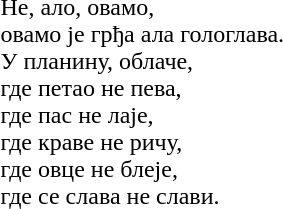<table>
<tr>
<td><br>Не, ало, овамо,<br>
овамо је грђа ала гологлава.<br>
У планину, облаче,<br>
где петао не пева,<br>
где пас не лаје,<br>
где краве не ричу,<br>
где овце не блеје,<br>
где се слава не слави.<br></td>
<td><br></td>
<td></td>
</tr>
</table>
